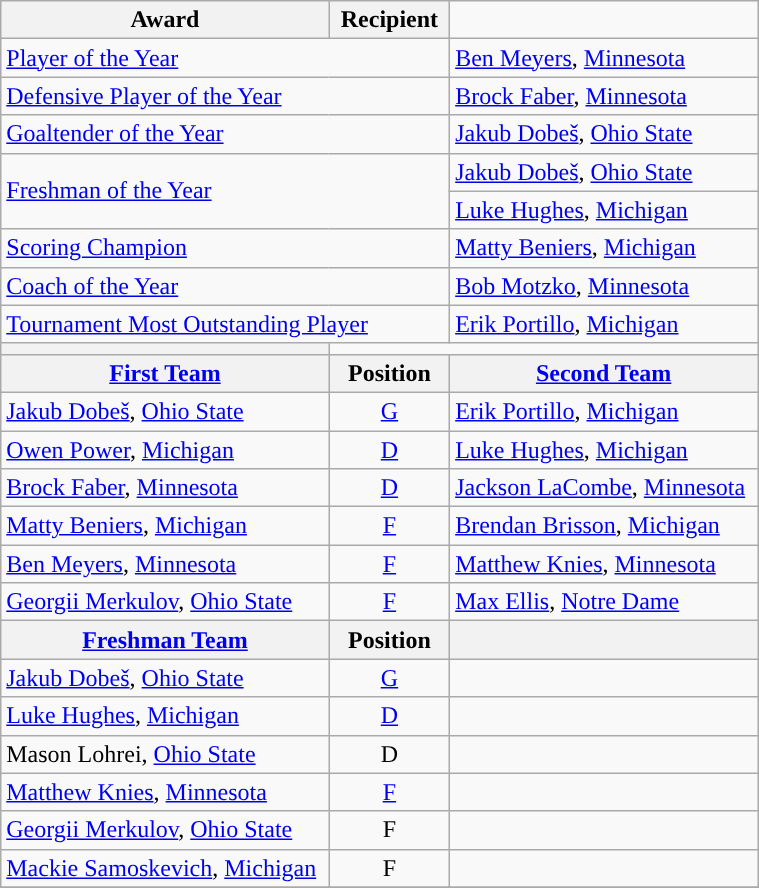<table class="wikitable" width=40%>
<tr>
<th>Award</th>
<th>Recipient </th>
</tr>
<tr>
<td colspan=2><a href='#'>Player of the Year</a></td>
<td><a href='#'>Ben Meyers</a>, <a href='#'>Minnesota</a></td>
</tr>
<tr>
<td colspan=2><a href='#'>Defensive Player of the Year</a></td>
<td><a href='#'>Brock Faber</a>, <a href='#'>Minnesota</a></td>
</tr>
<tr>
<td colspan=2><a href='#'>Goaltender of the Year</a></td>
<td><a href='#'>Jakub Dobeš</a>, <a href='#'>Ohio State</a></td>
</tr>
<tr>
<td colspan=2, rowspan=2><a href='#'>Freshman of the Year</a></td>
<td><a href='#'>Jakub Dobeš</a>, <a href='#'>Ohio State</a></td>
</tr>
<tr>
<td><a href='#'>Luke Hughes</a>, <a href='#'>Michigan</a></td>
</tr>
<tr>
<td colspan=2><a href='#'>Scoring Champion</a></td>
<td><a href='#'>Matty Beniers</a>, <a href='#'>Michigan</a></td>
</tr>
<tr>
<td colspan=2><a href='#'>Coach of the Year</a></td>
<td><a href='#'>Bob Motzko</a>, <a href='#'>Minnesota</a></td>
</tr>
<tr>
<td colspan=2><a href='#'>Tournament Most Outstanding Player</a></td>
<td><a href='#'>Erik Portillo</a>, <a href='#'>Michigan</a></td>
</tr>
<tr>
<th><a href='#'></a></th>
</tr>
<tr>
<th><a href='#'>First Team</a></th>
<th>  Position  </th>
<th><a href='#'>Second Team</a></th>
</tr>
<tr>
<td><a href='#'>Jakub Dobeš</a>, <a href='#'>Ohio State</a></td>
<td align=center><a href='#'>G</a></td>
<td><a href='#'>Erik Portillo</a>, <a href='#'>Michigan</a></td>
</tr>
<tr>
<td><a href='#'>Owen Power</a>, <a href='#'>Michigan</a></td>
<td align=center><a href='#'>D</a></td>
<td><a href='#'>Luke Hughes</a>, <a href='#'>Michigan</a></td>
</tr>
<tr>
<td><a href='#'>Brock Faber</a>, <a href='#'>Minnesota</a></td>
<td align=center><a href='#'>D</a></td>
<td><a href='#'>Jackson LaCombe</a>, <a href='#'>Minnesota</a></td>
</tr>
<tr>
<td><a href='#'>Matty Beniers</a>, <a href='#'>Michigan</a></td>
<td align=center><a href='#'>F</a></td>
<td><a href='#'>Brendan Brisson</a>, <a href='#'>Michigan</a></td>
</tr>
<tr>
<td><a href='#'>Ben Meyers</a>, <a href='#'>Minnesota</a></td>
<td align=center><a href='#'>F</a></td>
<td><a href='#'>Matthew Knies</a>, <a href='#'>Minnesota</a></td>
</tr>
<tr>
<td><a href='#'>Georgii Merkulov</a>, <a href='#'>Ohio State</a></td>
<td align=center><a href='#'>F</a></td>
<td><a href='#'>Max Ellis</a>, <a href='#'>Notre Dame</a></td>
</tr>
<tr>
<th><a href='#'>Freshman Team</a></th>
<th>  Position  </th>
<th></th>
</tr>
<tr>
<td><a href='#'>Jakub Dobeš</a>, <a href='#'>Ohio State</a></td>
<td align=center><a href='#'>G</a></td>
<td></td>
</tr>
<tr>
<td><a href='#'>Luke Hughes</a>, <a href='#'>Michigan</a></td>
<td align=center><a href='#'>D</a></td>
<td></td>
</tr>
<tr>
<td>Mason Lohrei, <a href='#'>Ohio State</a></td>
<td align=center>D</td>
<td></td>
</tr>
<tr>
<td><a href='#'>Matthew Knies</a>, <a href='#'>Minnesota</a></td>
<td align=center><a href='#'>F</a></td>
<td></td>
</tr>
<tr>
<td><a href='#'>Georgii Merkulov</a>, <a href='#'>Ohio State</a></td>
<td align=center>F</td>
<td></td>
</tr>
<tr>
<td><a href='#'>Mackie Samoskevich</a>, <a href='#'>Michigan</a></td>
<td align=center>F</td>
<td></td>
</tr>
<tr>
</tr>
</table>
